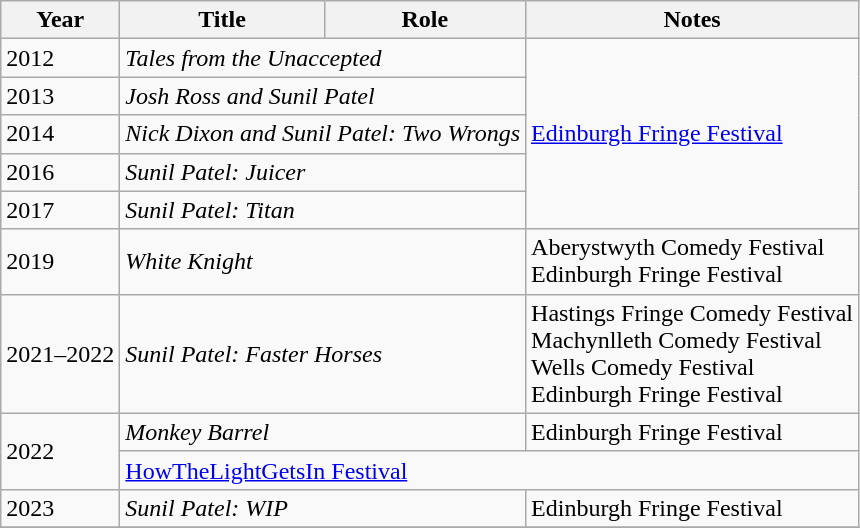<table class="wikitable sortable">
<tr>
<th>Year</th>
<th>Title</th>
<th>Role</th>
<th class="unsortable">Notes</th>
</tr>
<tr>
<td>2012</td>
<td colspan="2"><em>Tales from the Unaccepted</em></td>
<td rowspan="5"><a href='#'>Edinburgh Fringe Festival</a></td>
</tr>
<tr>
<td>2013</td>
<td colspan="2"><em>Josh Ross and Sunil Patel</em></td>
</tr>
<tr>
<td>2014</td>
<td colspan="2"><em>Nick Dixon and Sunil Patel: Two Wrongs</em></td>
</tr>
<tr>
<td>2016</td>
<td colspan="2"><em>Sunil Patel: Juicer</em></td>
</tr>
<tr>
<td>2017</td>
<td colspan="2"><em>Sunil Patel: Titan</em></td>
</tr>
<tr>
<td>2019</td>
<td colspan="2"><em>White Knight</em></td>
<td>Aberystwyth Comedy Festival<br>Edinburgh Fringe Festival</td>
</tr>
<tr>
<td>2021–2022</td>
<td colspan="2"><em>Sunil Patel: Faster Horses</em></td>
<td>Hastings Fringe Comedy Festival<br>Machynlleth Comedy Festival<br>Wells Comedy Festival<br>Edinburgh Fringe Festival</td>
</tr>
<tr>
<td rowspan="2">2022</td>
<td colspan="2"><em>Monkey Barrel</em></td>
<td>Edinburgh Fringe Festival</td>
</tr>
<tr>
<td colspan="3"><a href='#'>HowTheLightGetsIn Festival</a></td>
</tr>
<tr>
<td>2023</td>
<td colspan="2"><em>Sunil Patel: WIP</em></td>
<td>Edinburgh Fringe Festival</td>
</tr>
<tr>
</tr>
</table>
